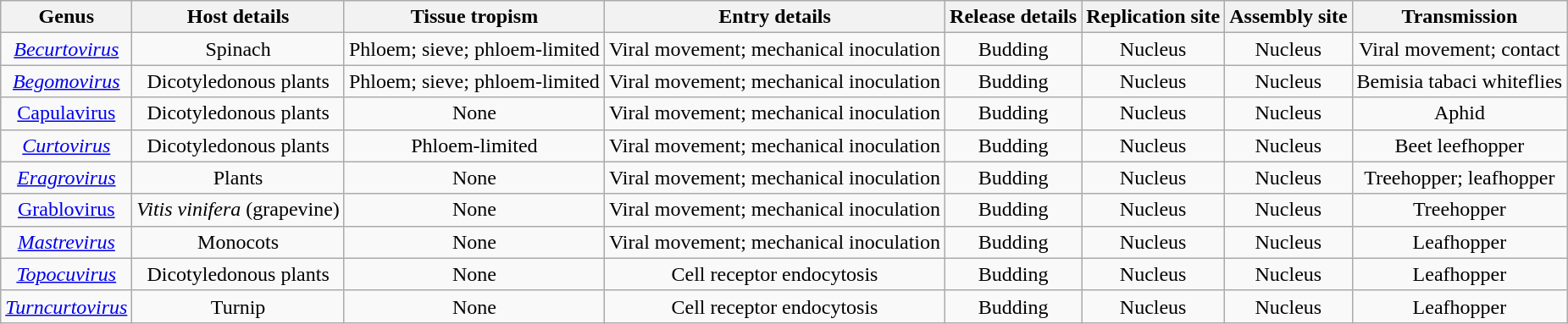<table class="wikitable sortable" style="text-align:center">
<tr>
<th>Genus</th>
<th>Host details</th>
<th>Tissue tropism</th>
<th>Entry details</th>
<th>Release details</th>
<th>Replication site</th>
<th>Assembly site</th>
<th>Transmission</th>
</tr>
<tr>
<td><em><a href='#'>Becurtovirus</a></em></td>
<td>Spinach</td>
<td>Phloem; sieve; phloem-limited</td>
<td>Viral movement; mechanical inoculation</td>
<td>Budding</td>
<td>Nucleus</td>
<td>Nucleus</td>
<td>Viral movement; contact</td>
</tr>
<tr>
<td><em><a href='#'>Begomovirus</a></em></td>
<td>Dicotyledonous plants</td>
<td>Phloem; sieve; phloem-limited</td>
<td>Viral movement; mechanical inoculation</td>
<td>Budding</td>
<td>Nucleus</td>
<td>Nucleus</td>
<td>Bemisia tabaci whiteflies</td>
</tr>
<tr>
<td><a href='#'>Capulavirus</a></td>
<td>Dicotyledonous plants</td>
<td>None</td>
<td>Viral movement; mechanical inoculation</td>
<td>Budding</td>
<td>Nucleus</td>
<td>Nucleus</td>
<td>Aphid</td>
</tr>
<tr>
<td><em><a href='#'>Curtovirus</a></em></td>
<td>Dicotyledonous plants</td>
<td>Phloem-limited</td>
<td>Viral movement; mechanical inoculation</td>
<td>Budding</td>
<td>Nucleus</td>
<td>Nucleus</td>
<td>Beet leefhopper</td>
</tr>
<tr>
<td><em><a href='#'>Eragrovirus</a></em></td>
<td>Plants</td>
<td>None</td>
<td>Viral movement; mechanical inoculation</td>
<td>Budding</td>
<td>Nucleus</td>
<td>Nucleus</td>
<td>Treehopper; leafhopper</td>
</tr>
<tr>
<td><a href='#'>Grablovirus</a></td>
<td><em>Vitis vinifera</em> (grapevine)</td>
<td>None</td>
<td>Viral movement; mechanical inoculation</td>
<td>Budding</td>
<td>Nucleus</td>
<td>Nucleus</td>
<td>Treehopper</td>
</tr>
<tr>
<td><em><a href='#'>Mastrevirus</a></em></td>
<td>Monocots</td>
<td>None</td>
<td>Viral movement; mechanical inoculation</td>
<td>Budding</td>
<td>Nucleus</td>
<td>Nucleus</td>
<td>Leafhopper</td>
</tr>
<tr>
<td><em><a href='#'>Topocuvirus</a></em></td>
<td>Dicotyledonous plants</td>
<td>None</td>
<td>Cell receptor endocytosis</td>
<td>Budding</td>
<td>Nucleus</td>
<td>Nucleus</td>
<td>Leafhopper</td>
</tr>
<tr>
<td><em><a href='#'>Turncurtovirus</a></em></td>
<td>Turnip</td>
<td>None</td>
<td>Cell receptor endocytosis</td>
<td>Budding</td>
<td>Nucleus</td>
<td>Nucleus</td>
<td>Leafhopper</td>
</tr>
</table>
